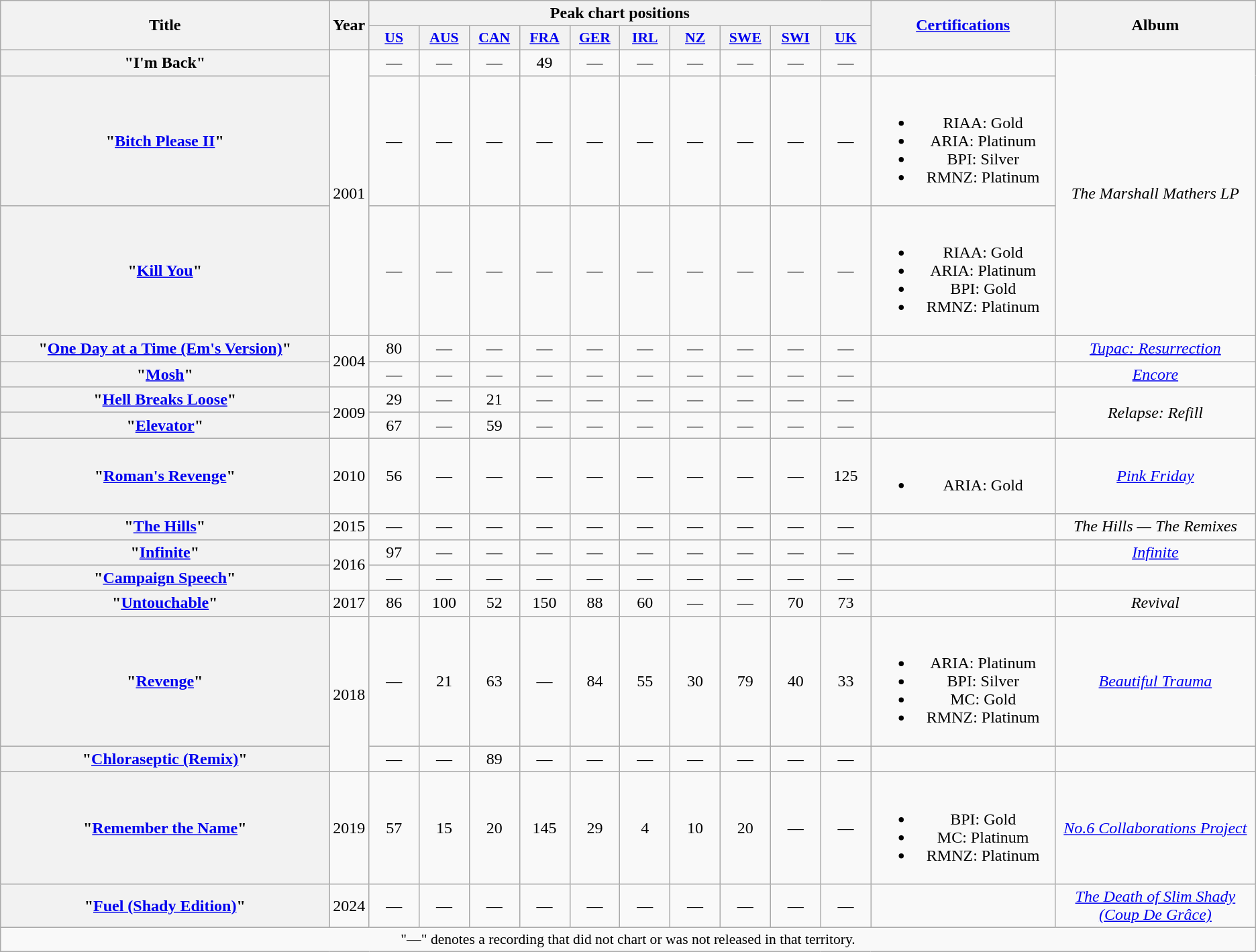<table class="wikitable plainrowheaders" style="text-align:center;">
<tr>
<th scope="col" rowspan="2" style="width:20em;">Title</th>
<th scope="col" rowspan="2" style="width:2em;">Year</th>
<th scope="col" colspan="10">Peak chart positions</th>
<th scope="col" rowspan="2" style="width:11em;"><a href='#'>Certifications</a></th>
<th scope="col" rowspan="2" style="width:12em;">Album</th>
</tr>
<tr>
<th style="width:3em; font-size:90%"><a href='#'>US</a><br></th>
<th style="width:3em; font-size:90%"><a href='#'>AUS</a><br></th>
<th style="width:3em; font-size:90%"><a href='#'>CAN</a><br></th>
<th scope="col" style="width:3em;font-size:90%;"><a href='#'>FRA</a><br></th>
<th style="width:3em; font-size:90%"><a href='#'>GER</a><br></th>
<th style="width:3em; font-size:90%"><a href='#'>IRL</a><br></th>
<th style="width:3em; font-size:90%"><a href='#'>NZ</a><br></th>
<th style="width:3em; font-size:90%"><a href='#'>SWE</a><br></th>
<th style="width:3em; font-size:90%"><a href='#'>SWI</a><br></th>
<th style="width:3em; font-size:90%"><a href='#'>UK</a><br></th>
</tr>
<tr>
<th scope="row">"I'm Back"</th>
<td rowspan="3">2001</td>
<td>—</td>
<td>—</td>
<td>—</td>
<td>49</td>
<td>—</td>
<td>—</td>
<td>—</td>
<td>—</td>
<td>—</td>
<td>—</td>
<td></td>
<td rowspan="3"><em>The Marshall Mathers LP</em></td>
</tr>
<tr>
<th scope="row">"<a href='#'>Bitch Please II</a>"<br></th>
<td>—</td>
<td>—</td>
<td>—</td>
<td>—</td>
<td>—</td>
<td>—</td>
<td>—</td>
<td>—</td>
<td>—</td>
<td>—</td>
<td><br><ul><li>RIAA: Gold</li><li>ARIA: Platinum</li><li>BPI: Silver</li><li>RMNZ: Platinum</li></ul></td>
</tr>
<tr>
<th scope="row">"<a href='#'>Kill You</a>"</th>
<td>—</td>
<td>—</td>
<td>—</td>
<td>—</td>
<td>—</td>
<td>—</td>
<td>—</td>
<td>—</td>
<td>—</td>
<td>—</td>
<td><br><ul><li>RIAA: Gold</li><li>ARIA: Platinum</li><li>BPI: Gold</li><li>RMNZ: Platinum</li></ul></td>
</tr>
<tr>
<th scope="row">"<a href='#'>One Day at a Time (Em's Version)</a>"<br></th>
<td rowspan="2">2004</td>
<td>80</td>
<td>—</td>
<td>—</td>
<td>—</td>
<td>—</td>
<td>—</td>
<td>—</td>
<td>—</td>
<td>—</td>
<td>—</td>
<td></td>
<td><a href='#'><em>Tupac: Resurrection</em></a></td>
</tr>
<tr>
<th scope="row">"<a href='#'>Mosh</a>"</th>
<td>—</td>
<td>—</td>
<td>—</td>
<td>—</td>
<td>—</td>
<td>—</td>
<td>—</td>
<td>—</td>
<td>—</td>
<td>—</td>
<td></td>
<td><a href='#'><em>Encore</em></a></td>
</tr>
<tr>
<th scope="row">"<a href='#'>Hell Breaks Loose</a>"<br></th>
<td rowspan="2">2009</td>
<td>29</td>
<td>—</td>
<td>21</td>
<td>—</td>
<td>—</td>
<td>—</td>
<td>—</td>
<td>—</td>
<td>—</td>
<td>—</td>
<td></td>
<td rowspan="2"><em>Relapse: Refill</em></td>
</tr>
<tr>
<th scope="row">"<a href='#'>Elevator</a>"</th>
<td>67</td>
<td>—</td>
<td>59</td>
<td>—</td>
<td>—</td>
<td>—</td>
<td>—</td>
<td>—</td>
<td>—</td>
<td>—</td>
<td></td>
</tr>
<tr>
<th scope="row">"<a href='#'>Roman's Revenge</a>"<br></th>
<td>2010</td>
<td>56</td>
<td>—</td>
<td>—</td>
<td>—</td>
<td>—</td>
<td>—</td>
<td>—</td>
<td>—</td>
<td>—</td>
<td>125</td>
<td><br><ul><li>ARIA: Gold</li></ul></td>
<td><em><a href='#'>Pink Friday</a></em></td>
</tr>
<tr>
<th scope="row">"<a href='#'>The Hills</a>" <br></th>
<td>2015</td>
<td>—</td>
<td>—</td>
<td>—</td>
<td>—</td>
<td>—</td>
<td>—</td>
<td>—</td>
<td>—</td>
<td>—</td>
<td>—</td>
<td></td>
<td><em>The Hills — The Remixes</em></td>
</tr>
<tr>
<th scope="row">"<a href='#'>Infinite</a>" </th>
<td rowspan="2">2016</td>
<td>97</td>
<td>—</td>
<td>—</td>
<td>—</td>
<td>—</td>
<td>—</td>
<td>—</td>
<td>—</td>
<td>—</td>
<td>—</td>
<td></td>
<td><em><a href='#'>Infinite</a></em></td>
</tr>
<tr>
<th scope="row">"<a href='#'>Campaign Speech</a>"</th>
<td>—</td>
<td>—</td>
<td>—</td>
<td>—</td>
<td>—</td>
<td>—</td>
<td>—</td>
<td>—</td>
<td>—</td>
<td>—</td>
<td></td>
<td></td>
</tr>
<tr>
<th scope="row">"<a href='#'>Untouchable</a>"</th>
<td>2017</td>
<td>86</td>
<td>100</td>
<td>52</td>
<td>150</td>
<td>88</td>
<td>60</td>
<td>—</td>
<td>—</td>
<td>70</td>
<td>73</td>
<td></td>
<td><em>Revival</em></td>
</tr>
<tr>
<th scope="row">"<a href='#'>Revenge</a>"<br></th>
<td rowspan="2">2018</td>
<td>—</td>
<td>21</td>
<td>63</td>
<td>—</td>
<td>84</td>
<td>55</td>
<td>30</td>
<td>79</td>
<td>40</td>
<td>33</td>
<td><br><ul><li>ARIA: Platinum</li><li>BPI: Silver</li><li>MC: Gold</li><li>RMNZ: Platinum</li></ul></td>
<td><em><a href='#'>Beautiful Trauma</a></em></td>
</tr>
<tr>
<th scope="row">"<a href='#'>Chloraseptic (Remix)</a>"<br></th>
<td>—</td>
<td>—</td>
<td>89</td>
<td>—</td>
<td>—</td>
<td>—</td>
<td>—</td>
<td>—</td>
<td>—</td>
<td>—</td>
<td></td>
<td></td>
</tr>
<tr>
<th scope="row">"<a href='#'>Remember the Name</a>"<br></th>
<td>2019</td>
<td>57</td>
<td>15</td>
<td>20</td>
<td>145</td>
<td>29</td>
<td>4</td>
<td>10</td>
<td>20</td>
<td>—</td>
<td>—</td>
<td><br><ul><li>BPI: Gold</li><li>MC: Platinum</li><li>RMNZ: Platinum</li></ul></td>
<td><em><a href='#'>No.6 Collaborations Project</a></em></td>
</tr>
<tr>
<th scope="row">"<a href='#'>Fuel (Shady Edition)</a>"<br></th>
<td>2024</td>
<td>—</td>
<td>—</td>
<td>—</td>
<td>—</td>
<td>—</td>
<td>—</td>
<td>—</td>
<td>—</td>
<td>—</td>
<td>—</td>
<td></td>
<td><em><a href='#'>The Death of Slim Shady (Coup De Grâce)</a></em></td>
</tr>
<tr>
<td colspan="14" style="font-size:90%">"—" denotes a recording that did not chart or was not released in that territory.</td>
</tr>
</table>
